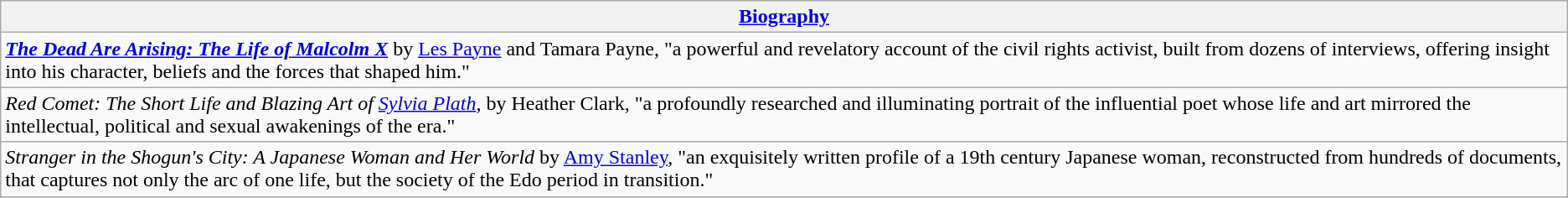<table class="wikitable" style="float:left; float:none;">
<tr>
<th><a href='#'>Biography</a></th>
</tr>
<tr>
<td><strong><em><a href='#'>The Dead Are Arising: The Life of Malcolm X</a></em></strong> by <a href='#'>Les Payne</a> and Tamara Payne, "a powerful and revelatory account of the civil rights activist, built from dozens of interviews, offering insight into his character, beliefs and the forces that shaped him."</td>
</tr>
<tr>
<td><em>Red Comet: The Short Life and Blazing Art of <a href='#'>Sylvia Plath</a></em>, by Heather Clark, "a profoundly researched and illuminating portrait of the influential poet whose life and art mirrored the intellectual, political and sexual awakenings of the era."</td>
</tr>
<tr>
<td><em>Stranger in the Shogun's City: A Japanese Woman and Her World</em> by <a href='#'>Amy Stanley</a>, "an exquisitely written profile of a 19th century Japanese woman, reconstructed from hundreds of documents, that captures not only the arc of one life, but the society of the Edo period in transition."</td>
</tr>
<tr>
</tr>
</table>
